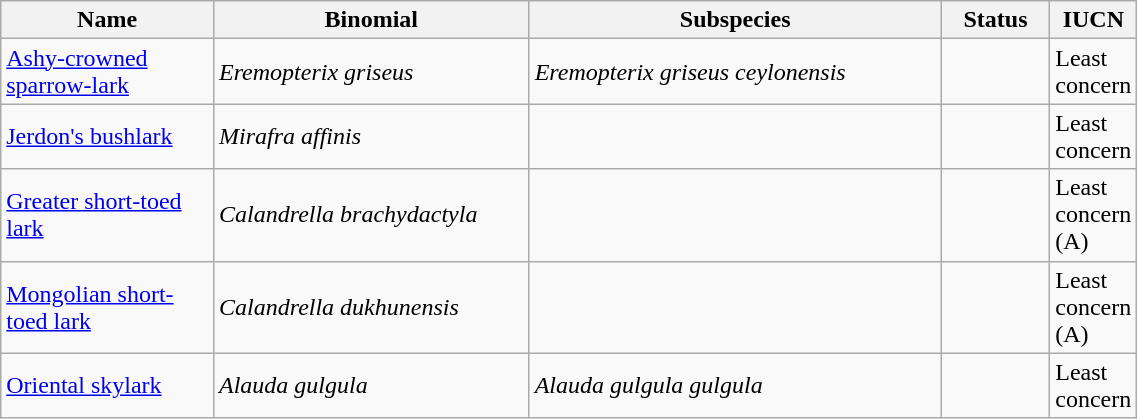<table width=60% class="wikitable">
<tr>
<th width=20%>Name</th>
<th width=30%>Binomial</th>
<th width=40%>Subspecies</th>
<th width=30%>Status</th>
<th width=30%>IUCN</th>
</tr>
<tr>
<td><a href='#'>Ashy-crowned sparrow-lark</a><br></td>
<td><em>Eremopterix griseus</em></td>
<td><em>Eremopterix griseus ceylonensis</em></td>
<td></td>
<td>Least concern</td>
</tr>
<tr>
<td><a href='#'>Jerdon's bushlark</a><br></td>
<td><em>Mirafra affinis</em></td>
<td></td>
<td></td>
<td>Least concern</td>
</tr>
<tr>
<td><a href='#'>Greater short-toed lark</a><br></td>
<td><em>Calandrella brachydactyla</em></td>
<td></td>
<td></td>
<td>Least concern<br>(A)</td>
</tr>
<tr>
<td><a href='#'>Mongolian short-toed lark</a><br></td>
<td><em>Calandrella dukhunensis</em></td>
<td></td>
<td></td>
<td>Least concern<br>(A)</td>
</tr>
<tr>
<td><a href='#'>Oriental skylark</a><br></td>
<td><em>Alauda gulgula</em></td>
<td><em>Alauda gulgula gulgula</em></td>
<td></td>
<td>Least concern</td>
</tr>
</table>
